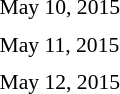<table style="font-size:90%">
<tr>
<td colspan=3>May 10, 2015</td>
</tr>
<tr>
<td width=150 align=right><strong></strong></td>
<td></td>
<td width=150><strong></strong></td>
</tr>
<tr>
<td colspan=3>May 11, 2015</td>
</tr>
<tr>
<td width=150 align=right><strong></strong></td>
<td></td>
<td width=150><strong></strong></td>
</tr>
<tr>
<td colspan=3>May 12, 2015</td>
</tr>
<tr>
<td width=150 align=right><strong></strong></td>
<td></td>
<td width=150><strong></strong></td>
</tr>
</table>
